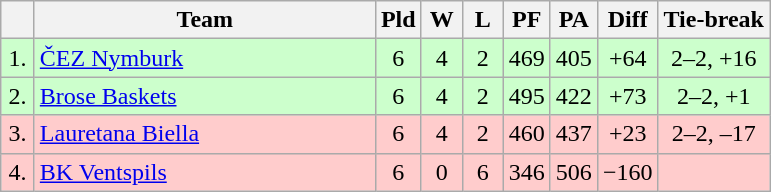<table class="wikitable" style="text-align:center">
<tr>
<th width=15></th>
<th width=220>Team</th>
<th width=20>Pld</th>
<th width=20>W</th>
<th width=20>L</th>
<th width=20>PF</th>
<th width=20>PA</th>
<th width=30>Diff</th>
<th>Tie-break</th>
</tr>
<tr style="background: #ccffcc;">
<td>1.</td>
<td align=left> <a href='#'>ČEZ Nymburk</a></td>
<td>6</td>
<td>4</td>
<td>2</td>
<td>469</td>
<td>405</td>
<td>+64</td>
<td>2–2, +16</td>
</tr>
<tr style="background: #ccffcc;">
<td>2.</td>
<td align=left> <a href='#'>Brose Baskets</a></td>
<td>6</td>
<td>4</td>
<td>2</td>
<td>495</td>
<td>422</td>
<td>+73</td>
<td>2–2, +1</td>
</tr>
<tr style="background: #ffcccc;">
<td>3.</td>
<td align=left> <a href='#'>Lauretana Biella</a></td>
<td>6</td>
<td>4</td>
<td>2</td>
<td>460</td>
<td>437</td>
<td>+23</td>
<td>2–2, –17</td>
</tr>
<tr style="background: #ffcccc;">
<td>4.</td>
<td align=left> <a href='#'>BK Ventspils</a></td>
<td>6</td>
<td>0</td>
<td>6</td>
<td>346</td>
<td>506</td>
<td>−160</td>
<td></td>
</tr>
</table>
